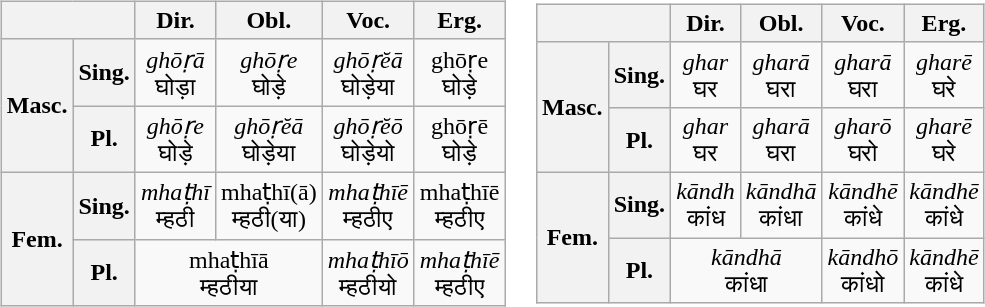<table>
<tr>
<td><br><table class="wikitable" style="text-align:center">
<tr>
<th colspan="2"></th>
<th>Dir.</th>
<th>Obl.</th>
<th>Voc.</th>
<th>Erg.</th>
</tr>
<tr>
<th rowspan="2">Masc.</th>
<th>Sing.</th>
<td><em>ghōṛā</em><br>घोड़ा</td>
<td><em>ghōṛe</em><br>घोड़े</td>
<td><em>ghōṛĕā</em><br>घोड़ेया</td>
<td>ghōṛe<br>घोड़े</td>
</tr>
<tr>
<th>Pl.</th>
<td><em>ghōṛe</em><br>घोड़े</td>
<td><em>ghōṛĕā</em><br>घोड़ेया</td>
<td><em>ghōṛĕō</em><br>घोड़ेयो</td>
<td>ghōṛē<br>घोड़े</td>
</tr>
<tr>
<th rowspan="2">Fem.</th>
<th>Sing.</th>
<td><em>mhaṭhī</em><br>म्हठी</td>
<td>mhaṭhī(ā)<br>म्हठी(या)</td>
<td><em>mhaṭhīē</em><br>म्हठीए</td>
<td>mhaṭhīē<br>म्हठीए</td>
</tr>
<tr>
<th>Pl.</th>
<td colspan="2">mhaṭhīā<br>म्हठीया</td>
<td><em>mhaṭhīō</em><br>म्हठीयो</td>
<td><em>mhaṭhīē</em><br>म्हठीए</td>
</tr>
</table>
</td>
<td><br><table class="wikitable" style="text-align:center">
<tr>
<th colspan="2"></th>
<th>Dir.</th>
<th>Obl.</th>
<th>Voc.</th>
<th>Erg.</th>
</tr>
<tr>
<th rowspan="2">Masc.</th>
<th>Sing.</th>
<td><em>ghar</em><br>घर</td>
<td><em>gharā</em><br>घरा</td>
<td><em>gharā</em><br>घरा</td>
<td><em>gharē</em><br>घरे</td>
</tr>
<tr>
<th>Pl.</th>
<td><em>ghar</em><br>घर</td>
<td><em>gharā</em><br>घरा</td>
<td><em>gharō</em><br>घरो</td>
<td><em>gharē</em><br>घरे</td>
</tr>
<tr>
<th rowspan="2">Fem.</th>
<th>Sing.</th>
<td><em>kāndh</em><br>कांध</td>
<td><em>kāndhā</em><br>कांधा</td>
<td><em>kāndhē</em><br>कांधे</td>
<td><em>kāndhē</em><br>कांधे</td>
</tr>
<tr>
<th>Pl.</th>
<td colspan="2"><em>kāndhā</em><br>कांधा</td>
<td><em>kāndhō</em><br>कांधो</td>
<td><em>kāndhē</em><br>कांधे</td>
</tr>
</table>
</td>
</tr>
</table>
